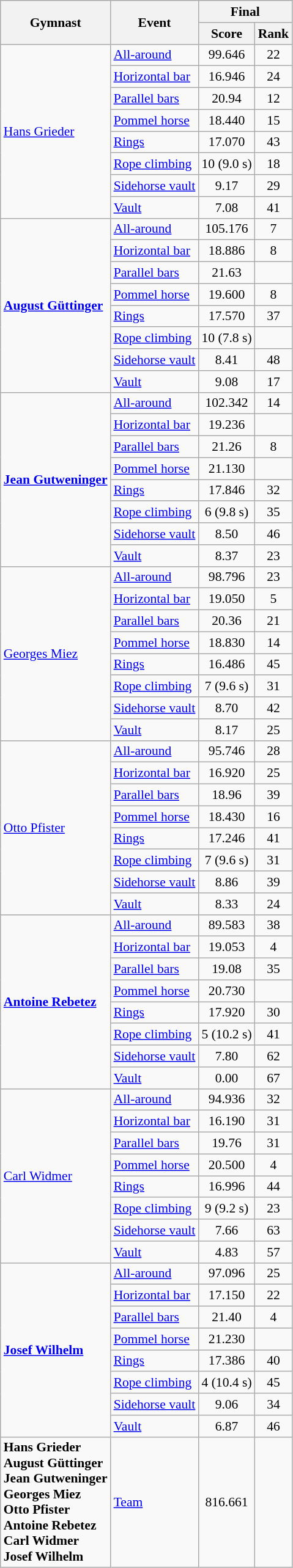<table class=wikitable style="font-size:90%">
<tr>
<th rowspan=2>Gymnast</th>
<th rowspan=2>Event</th>
<th colspan=2>Final</th>
</tr>
<tr>
<th>Score</th>
<th>Rank</th>
</tr>
<tr>
<td rowspan=8><a href='#'>Hans Grieder</a></td>
<td><a href='#'>All-around</a></td>
<td align=center>99.646</td>
<td align=center>22</td>
</tr>
<tr>
<td><a href='#'>Horizontal bar</a></td>
<td align=center>16.946</td>
<td align=center>24</td>
</tr>
<tr>
<td><a href='#'>Parallel bars</a></td>
<td align=center>20.94</td>
<td align=center>12</td>
</tr>
<tr>
<td><a href='#'>Pommel horse</a></td>
<td align=center>18.440</td>
<td align=center>15</td>
</tr>
<tr>
<td><a href='#'>Rings</a></td>
<td align=center>17.070</td>
<td align=center>43</td>
</tr>
<tr>
<td><a href='#'>Rope climbing</a></td>
<td align=center>10 (9.0 s)</td>
<td align=center>18</td>
</tr>
<tr>
<td><a href='#'>Sidehorse vault</a></td>
<td align=center>9.17</td>
<td align=center>29</td>
</tr>
<tr>
<td><a href='#'>Vault</a></td>
<td align=center>7.08</td>
<td align=center>41</td>
</tr>
<tr>
<td rowspan=8><strong><a href='#'>August Güttinger</a></strong></td>
<td><a href='#'>All-around</a></td>
<td align=center>105.176</td>
<td align=center>7</td>
</tr>
<tr>
<td><a href='#'>Horizontal bar</a></td>
<td align=center>18.886</td>
<td align=center>8</td>
</tr>
<tr>
<td><a href='#'>Parallel bars</a></td>
<td align=center>21.63</td>
<td align=center></td>
</tr>
<tr>
<td><a href='#'>Pommel horse</a></td>
<td align=center>19.600</td>
<td align=center>8</td>
</tr>
<tr>
<td><a href='#'>Rings</a></td>
<td align=center>17.570</td>
<td align=center>37</td>
</tr>
<tr>
<td><a href='#'>Rope climbing</a></td>
<td align=center>10 (7.8 s)</td>
<td align=center></td>
</tr>
<tr>
<td><a href='#'>Sidehorse vault</a></td>
<td align=center>8.41</td>
<td align=center>48</td>
</tr>
<tr>
<td><a href='#'>Vault</a></td>
<td align=center>9.08</td>
<td align=center>17</td>
</tr>
<tr>
<td rowspan=8><strong><a href='#'>Jean Gutweninger</a></strong></td>
<td><a href='#'>All-around</a></td>
<td align=center>102.342</td>
<td align=center>14</td>
</tr>
<tr>
<td><a href='#'>Horizontal bar</a></td>
<td align=center>19.236</td>
<td align=center></td>
</tr>
<tr>
<td><a href='#'>Parallel bars</a></td>
<td align=center>21.26</td>
<td align=center>8</td>
</tr>
<tr>
<td><a href='#'>Pommel horse</a></td>
<td align=center>21.130</td>
<td align=center></td>
</tr>
<tr>
<td><a href='#'>Rings</a></td>
<td align=center>17.846</td>
<td align=center>32</td>
</tr>
<tr>
<td><a href='#'>Rope climbing</a></td>
<td align=center>6 (9.8 s)</td>
<td align=center>35</td>
</tr>
<tr>
<td><a href='#'>Sidehorse vault</a></td>
<td align=center>8.50</td>
<td align=center>46</td>
</tr>
<tr>
<td><a href='#'>Vault</a></td>
<td align=center>8.37</td>
<td align=center>23</td>
</tr>
<tr>
<td rowspan=8><a href='#'>Georges Miez</a></td>
<td><a href='#'>All-around</a></td>
<td align=center>98.796</td>
<td align=center>23</td>
</tr>
<tr>
<td><a href='#'>Horizontal bar</a></td>
<td align=center>19.050</td>
<td align=center>5</td>
</tr>
<tr>
<td><a href='#'>Parallel bars</a></td>
<td align=center>20.36</td>
<td align=center>21</td>
</tr>
<tr>
<td><a href='#'>Pommel horse</a></td>
<td align=center>18.830</td>
<td align=center>14</td>
</tr>
<tr>
<td><a href='#'>Rings</a></td>
<td align=center>16.486</td>
<td align=center>45</td>
</tr>
<tr>
<td><a href='#'>Rope climbing</a></td>
<td align=center>7 (9.6 s)</td>
<td align=center>31</td>
</tr>
<tr>
<td><a href='#'>Sidehorse vault</a></td>
<td align=center>8.70</td>
<td align=center>42</td>
</tr>
<tr>
<td><a href='#'>Vault</a></td>
<td align=center>8.17</td>
<td align=center>25</td>
</tr>
<tr>
<td rowspan=8><a href='#'>Otto Pfister</a></td>
<td><a href='#'>All-around</a></td>
<td align=center>95.746</td>
<td align=center>28</td>
</tr>
<tr>
<td><a href='#'>Horizontal bar</a></td>
<td align=center>16.920</td>
<td align=center>25</td>
</tr>
<tr>
<td><a href='#'>Parallel bars</a></td>
<td align=center>18.96</td>
<td align=center>39</td>
</tr>
<tr>
<td><a href='#'>Pommel horse</a></td>
<td align=center>18.430</td>
<td align=center>16</td>
</tr>
<tr>
<td><a href='#'>Rings</a></td>
<td align=center>17.246</td>
<td align=center>41</td>
</tr>
<tr>
<td><a href='#'>Rope climbing</a></td>
<td align=center>7 (9.6 s)</td>
<td align=center>31</td>
</tr>
<tr>
<td><a href='#'>Sidehorse vault</a></td>
<td align=center>8.86</td>
<td align=center>39</td>
</tr>
<tr>
<td><a href='#'>Vault</a></td>
<td align=center>8.33</td>
<td align=center>24</td>
</tr>
<tr>
<td rowspan=8><strong><a href='#'>Antoine Rebetez</a></strong></td>
<td><a href='#'>All-around</a></td>
<td align=center>89.583</td>
<td align=center>38</td>
</tr>
<tr>
<td><a href='#'>Horizontal bar</a></td>
<td align=center>19.053</td>
<td align=center>4</td>
</tr>
<tr>
<td><a href='#'>Parallel bars</a></td>
<td align=center>19.08</td>
<td align=center>35</td>
</tr>
<tr>
<td><a href='#'>Pommel horse</a></td>
<td align=center>20.730</td>
<td align=center></td>
</tr>
<tr>
<td><a href='#'>Rings</a></td>
<td align=center>17.920</td>
<td align=center>30</td>
</tr>
<tr>
<td><a href='#'>Rope climbing</a></td>
<td align=center>5 (10.2 s)</td>
<td align=center>41</td>
</tr>
<tr>
<td><a href='#'>Sidehorse vault</a></td>
<td align=center>7.80</td>
<td align=center>62</td>
</tr>
<tr>
<td><a href='#'>Vault</a></td>
<td align=center>0.00</td>
<td align=center>67</td>
</tr>
<tr>
<td rowspan=8><a href='#'>Carl Widmer</a></td>
<td><a href='#'>All-around</a></td>
<td align=center>94.936</td>
<td align=center>32</td>
</tr>
<tr>
<td><a href='#'>Horizontal bar</a></td>
<td align=center>16.190</td>
<td align=center>31</td>
</tr>
<tr>
<td><a href='#'>Parallel bars</a></td>
<td align=center>19.76</td>
<td align=center>31</td>
</tr>
<tr>
<td><a href='#'>Pommel horse</a></td>
<td align=center>20.500</td>
<td align=center>4</td>
</tr>
<tr>
<td><a href='#'>Rings</a></td>
<td align=center>16.996</td>
<td align=center>44</td>
</tr>
<tr>
<td><a href='#'>Rope climbing</a></td>
<td align=center>9 (9.2 s)</td>
<td align=center>23</td>
</tr>
<tr>
<td><a href='#'>Sidehorse vault</a></td>
<td align=center>7.66</td>
<td align=center>63</td>
</tr>
<tr>
<td><a href='#'>Vault</a></td>
<td align=center>4.83</td>
<td align=center>57</td>
</tr>
<tr>
<td rowspan=8><strong><a href='#'>Josef Wilhelm</a></strong></td>
<td><a href='#'>All-around</a></td>
<td align=center>97.096</td>
<td align=center>25</td>
</tr>
<tr>
<td><a href='#'>Horizontal bar</a></td>
<td align=center>17.150</td>
<td align=center>22</td>
</tr>
<tr>
<td><a href='#'>Parallel bars</a></td>
<td align=center>21.40</td>
<td align=center>4</td>
</tr>
<tr>
<td><a href='#'>Pommel horse</a></td>
<td align=center>21.230</td>
<td align=center></td>
</tr>
<tr>
<td><a href='#'>Rings</a></td>
<td align=center>17.386</td>
<td align=center>40</td>
</tr>
<tr>
<td><a href='#'>Rope climbing</a></td>
<td align=center>4 (10.4 s)</td>
<td align=center>45</td>
</tr>
<tr>
<td><a href='#'>Sidehorse vault</a></td>
<td align=center>9.06</td>
<td align=center>34</td>
</tr>
<tr>
<td><a href='#'>Vault</a></td>
<td align=center>6.87</td>
<td align=center>46</td>
</tr>
<tr>
<td><strong>Hans Grieder <br> August Güttinger <br> Jean Gutweninger <br> Georges Miez <br> Otto Pfister <br> Antoine Rebetez <br> Carl Widmer <br> Josef Wilhelm</strong></td>
<td><a href='#'>Team</a></td>
<td align=center>816.661</td>
<td align=center></td>
</tr>
</table>
